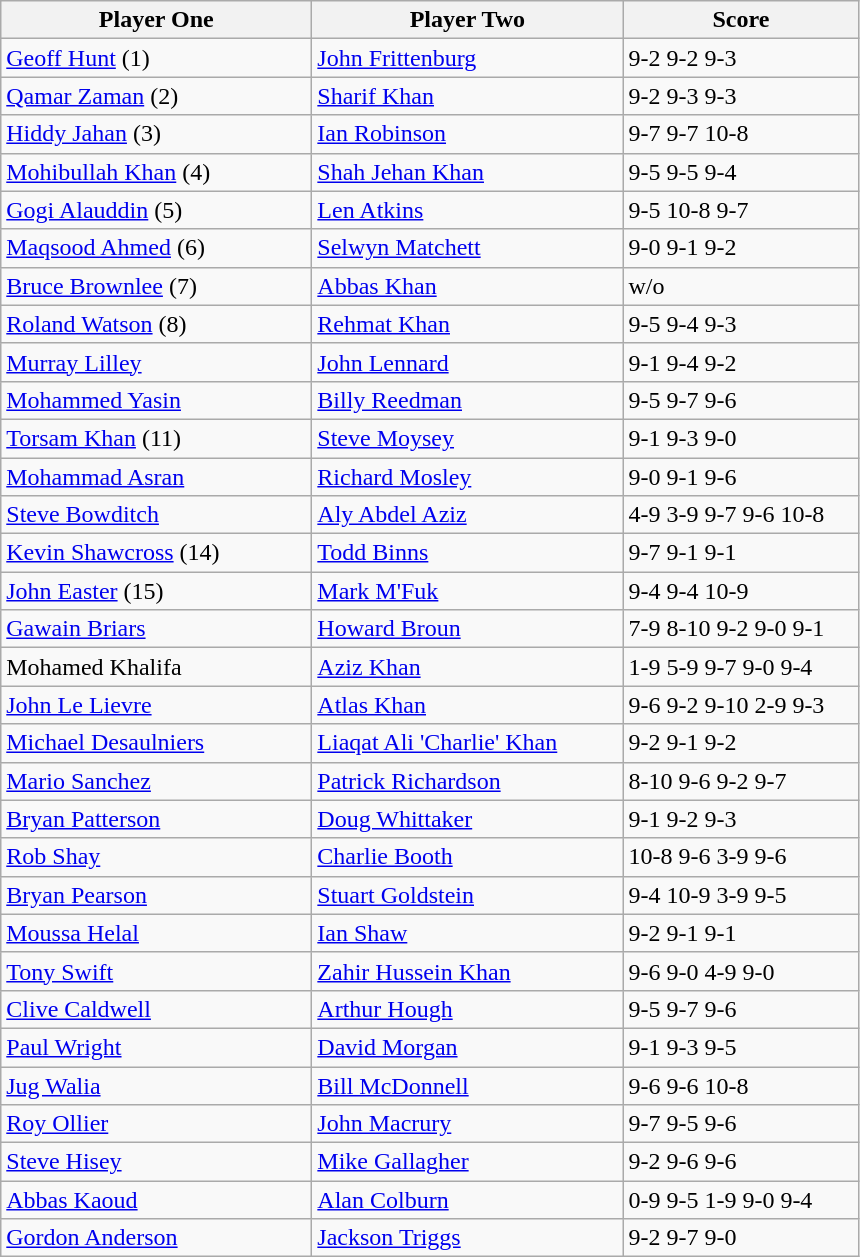<table class="wikitable">
<tr>
<th width=200>Player One</th>
<th width=200>Player Two</th>
<th width=150>Score</th>
</tr>
<tr>
<td> <a href='#'>Geoff Hunt</a> (1)</td>
<td> <a href='#'>John Frittenburg</a></td>
<td>9-2 9-2 9-3</td>
</tr>
<tr>
<td> <a href='#'>Qamar Zaman</a> (2)</td>
<td> <a href='#'>Sharif Khan</a></td>
<td>9-2 9-3 9-3</td>
</tr>
<tr>
<td> <a href='#'>Hiddy Jahan</a> (3)</td>
<td> <a href='#'>Ian Robinson</a></td>
<td>9-7 9-7 10-8</td>
</tr>
<tr>
<td> <a href='#'>Mohibullah Khan</a> (4)</td>
<td> <a href='#'>Shah Jehan Khan</a></td>
<td>9-5 9-5 9-4</td>
</tr>
<tr>
<td> <a href='#'>Gogi Alauddin</a> (5)</td>
<td> <a href='#'>Len Atkins</a></td>
<td>9-5 10-8 9-7</td>
</tr>
<tr>
<td> <a href='#'>Maqsood Ahmed</a> (6)</td>
<td> <a href='#'>Selwyn Matchett</a></td>
<td>9-0 9-1 9-2</td>
</tr>
<tr>
<td> <a href='#'>Bruce Brownlee</a> (7)</td>
<td> <a href='#'>Abbas Khan</a></td>
<td>w/o</td>
</tr>
<tr>
<td> <a href='#'>Roland Watson</a> (8)</td>
<td> <a href='#'>Rehmat Khan</a></td>
<td>9-5 9-4 9-3</td>
</tr>
<tr>
<td> <a href='#'>Murray Lilley</a></td>
<td> <a href='#'>John Lennard</a></td>
<td>9-1 9-4 9-2</td>
</tr>
<tr>
<td> <a href='#'>Mohammed Yasin</a></td>
<td> <a href='#'>Billy Reedman</a></td>
<td>9-5 9-7 9-6</td>
</tr>
<tr>
<td> <a href='#'>Torsam Khan</a> (11)</td>
<td> <a href='#'>Steve Moysey</a></td>
<td>9-1 9-3 9-0</td>
</tr>
<tr>
<td> <a href='#'>Mohammad Asran</a></td>
<td> <a href='#'>Richard Mosley</a></td>
<td>9-0 9-1 9-6</td>
</tr>
<tr>
<td> <a href='#'>Steve Bowditch</a></td>
<td> <a href='#'>Aly Abdel Aziz</a></td>
<td>4-9 3-9 9-7 9-6 10-8</td>
</tr>
<tr>
<td> <a href='#'>Kevin Shawcross</a> (14)</td>
<td> <a href='#'>Todd Binns</a></td>
<td>9-7 9-1 9-1</td>
</tr>
<tr>
<td> <a href='#'>John Easter</a> (15)</td>
<td> <a href='#'>Mark M'Fuk</a></td>
<td>9-4 9-4 10-9</td>
</tr>
<tr>
<td> <a href='#'>Gawain Briars</a></td>
<td> <a href='#'>Howard Broun</a></td>
<td>7-9 8-10 9-2 9-0 9-1</td>
</tr>
<tr>
<td> Mohamed Khalifa</td>
<td> <a href='#'>Aziz Khan</a></td>
<td>1-9 5-9 9-7 9-0 9-4</td>
</tr>
<tr>
<td> <a href='#'>John Le Lievre</a></td>
<td> <a href='#'>Atlas Khan</a></td>
<td>9-6 9-2 9-10 2-9 9-3</td>
</tr>
<tr>
<td> <a href='#'>Michael Desaulniers</a></td>
<td> <a href='#'>Liaqat Ali 'Charlie' Khan</a></td>
<td>9-2 9-1 9-2</td>
</tr>
<tr>
<td> <a href='#'>Mario Sanchez</a></td>
<td> <a href='#'>Patrick Richardson</a></td>
<td>8-10 9-6 9-2 9-7</td>
</tr>
<tr>
<td> <a href='#'>Bryan Patterson</a></td>
<td> <a href='#'>Doug Whittaker</a></td>
<td>9-1 9-2 9-3</td>
</tr>
<tr>
<td> <a href='#'>Rob Shay</a></td>
<td> <a href='#'>Charlie Booth</a></td>
<td>10-8 9-6 3-9 9-6</td>
</tr>
<tr>
<td> <a href='#'>Bryan Pearson</a></td>
<td> <a href='#'>Stuart Goldstein</a></td>
<td>9-4 10-9 3-9 9-5</td>
</tr>
<tr>
<td> <a href='#'>Moussa Helal</a></td>
<td> <a href='#'>Ian Shaw</a></td>
<td>9-2 9-1 9-1</td>
</tr>
<tr>
<td> <a href='#'>Tony Swift</a></td>
<td> <a href='#'>Zahir Hussein Khan</a></td>
<td>9-6 9-0 4-9 9-0</td>
</tr>
<tr>
<td> <a href='#'>Clive Caldwell</a></td>
<td> <a href='#'>Arthur Hough</a></td>
<td>9-5 9-7 9-6</td>
</tr>
<tr>
<td> <a href='#'>Paul Wright</a></td>
<td> <a href='#'>David Morgan</a></td>
<td>9-1 9-3 9-5</td>
</tr>
<tr>
<td> <a href='#'>Jug Walia</a></td>
<td> <a href='#'>Bill McDonnell</a></td>
<td>9-6 9-6 10-8</td>
</tr>
<tr>
<td> <a href='#'>Roy Ollier</a></td>
<td> <a href='#'>John Macrury</a></td>
<td>9-7 9-5 9-6</td>
</tr>
<tr>
<td> <a href='#'>Steve Hisey</a></td>
<td> <a href='#'>Mike Gallagher</a></td>
<td>9-2 9-6 9-6</td>
</tr>
<tr>
<td> <a href='#'>Abbas Kaoud</a></td>
<td> <a href='#'>Alan Colburn</a></td>
<td>0-9 9-5 1-9 9-0 9-4</td>
</tr>
<tr>
<td> <a href='#'>Gordon Anderson</a></td>
<td> <a href='#'>Jackson Triggs</a></td>
<td>9-2 9-7 9-0</td>
</tr>
</table>
